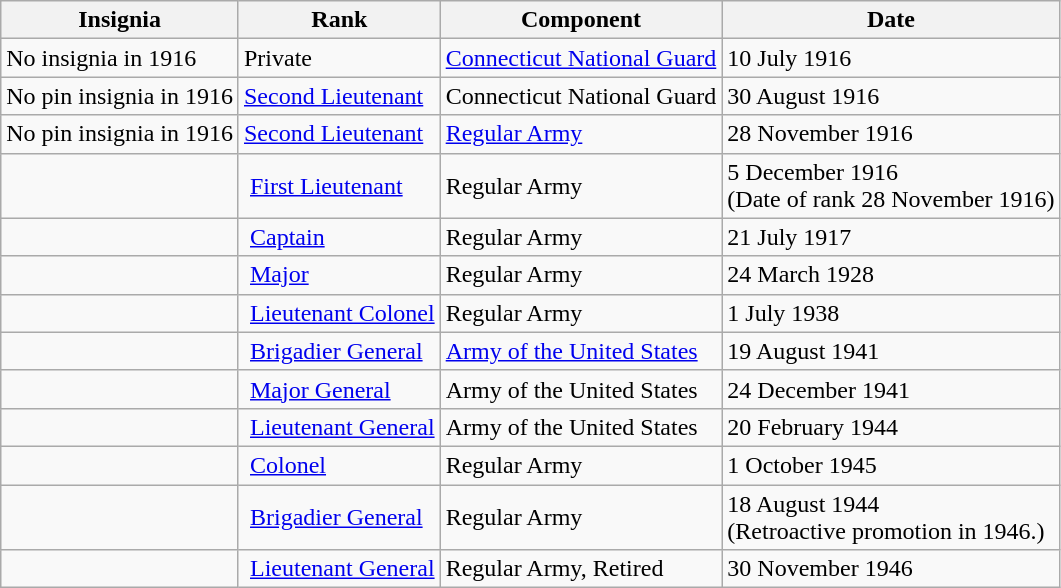<table class="wikitable">
<tr>
<th>Insignia</th>
<th>Rank</th>
<th>Component</th>
<th>Date</th>
</tr>
<tr>
<td> No insignia in 1916</td>
<td>Private</td>
<td><a href='#'>Connecticut National Guard</a></td>
<td>10 July 1916</td>
</tr>
<tr>
<td> No pin insignia in 1916</td>
<td><a href='#'>Second Lieutenant</a></td>
<td>Connecticut National Guard</td>
<td>30 August 1916</td>
</tr>
<tr>
<td> No pin insignia in 1916</td>
<td><a href='#'>Second Lieutenant</a></td>
<td><a href='#'>Regular Army</a></td>
<td>28 November 1916</td>
</tr>
<tr>
<td></td>
<td> <a href='#'>First Lieutenant</a></td>
<td>Regular Army</td>
<td>5 December 1916<br>(Date of rank 28 November 1916)</td>
</tr>
<tr>
<td></td>
<td> <a href='#'>Captain</a></td>
<td>Regular Army</td>
<td>21 July 1917</td>
</tr>
<tr>
<td></td>
<td> <a href='#'>Major</a></td>
<td>Regular Army</td>
<td>24 March 1928</td>
</tr>
<tr>
<td></td>
<td> <a href='#'>Lieutenant Colonel</a></td>
<td>Regular Army</td>
<td>1 July 1938</td>
</tr>
<tr>
<td></td>
<td> <a href='#'>Brigadier General</a></td>
<td><a href='#'>Army of the United States</a></td>
<td>19 August 1941</td>
</tr>
<tr>
<td></td>
<td> <a href='#'>Major General</a></td>
<td>Army of the United States</td>
<td>24 December 1941</td>
</tr>
<tr>
<td></td>
<td> <a href='#'>Lieutenant General</a></td>
<td>Army of the United States</td>
<td>20 February 1944</td>
</tr>
<tr>
<td></td>
<td> <a href='#'>Colonel</a></td>
<td>Regular Army</td>
<td>1 October 1945</td>
</tr>
<tr>
<td></td>
<td> <a href='#'>Brigadier General</a></td>
<td>Regular Army</td>
<td>18 August 1944<br>(Retroactive promotion in 1946.)</td>
</tr>
<tr>
<td></td>
<td> <a href='#'>Lieutenant General</a></td>
<td>Regular Army, Retired</td>
<td>30 November 1946</td>
</tr>
</table>
